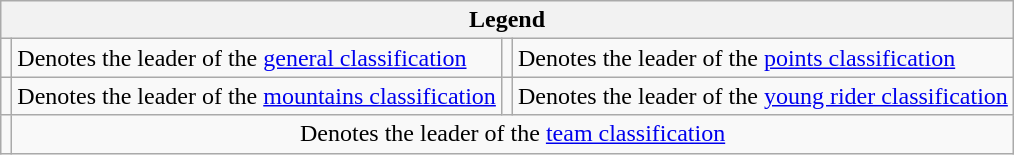<table class="wikitable">
<tr>
<th scope="col" colspan="4">Legend</th>
</tr>
<tr>
<td></td>
<td>Denotes the leader of the <a href='#'>general classification</a></td>
<td></td>
<td>Denotes the leader of the <a href='#'>points classification</a></td>
</tr>
<tr>
<td></td>
<td>Denotes the leader of the <a href='#'>mountains classification</a></td>
<td></td>
<td>Denotes the leader of the <a href='#'>young rider classification</a></td>
</tr>
<tr>
<td></td>
<td colspan="3" style="text-align:center;">Denotes the leader of the <a href='#'>team classification</a></td>
</tr>
</table>
